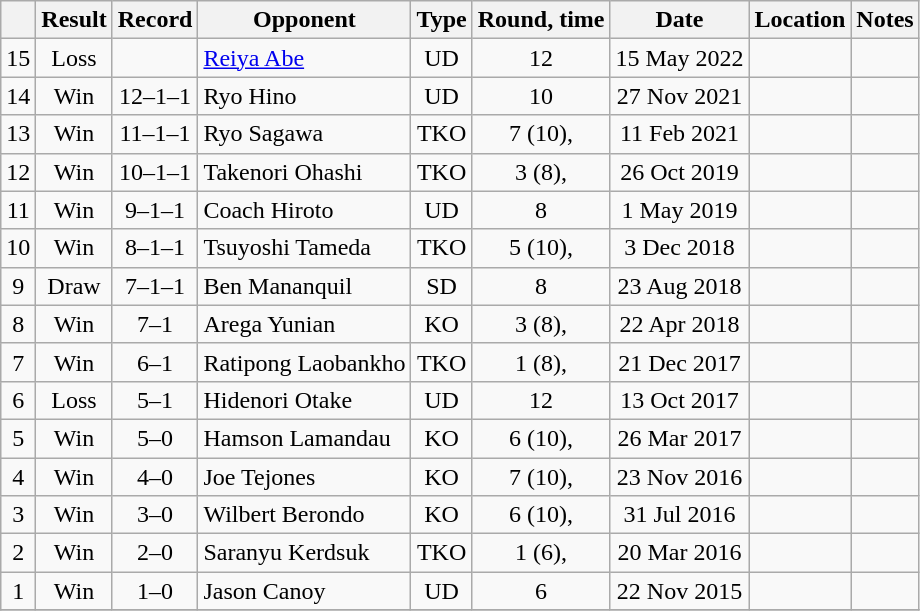<table class="wikitable" style="text-align:center">
<tr>
<th></th>
<th>Result</th>
<th>Record</th>
<th>Opponent</th>
<th>Type</th>
<th>Round, time</th>
<th>Date</th>
<th>Location</th>
<th>Notes</th>
</tr>
<tr>
<td>15</td>
<td>Loss</td>
<td></td>
<td align=left><a href='#'>Reiya Abe</a></td>
<td>UD</td>
<td>12</td>
<td>15 May 2022</td>
<td align=left></td>
<td align=left></td>
</tr>
<tr>
<td>14</td>
<td>Win</td>
<td>12–1–1</td>
<td align=left>Ryo Hino</td>
<td>UD</td>
<td>10</td>
<td>27 Nov 2021</td>
<td align=left></td>
<td align=left></td>
</tr>
<tr>
<td>13</td>
<td>Win</td>
<td>11–1–1</td>
<td align=left>Ryo Sagawa</td>
<td>TKO</td>
<td>7 (10), </td>
<td>11 Feb 2021</td>
<td align=left></td>
<td align=left></td>
</tr>
<tr>
<td>12</td>
<td>Win</td>
<td>10–1–1</td>
<td align=left>Takenori Ohashi</td>
<td>TKO</td>
<td>3 (8), </td>
<td>26 Oct 2019</td>
<td align=left></td>
<td align=left></td>
</tr>
<tr>
<td>11</td>
<td>Win</td>
<td>9–1–1</td>
<td align=left>Coach Hiroto</td>
<td>UD</td>
<td>8</td>
<td>1 May 2019</td>
<td align=left></td>
<td align=left></td>
</tr>
<tr>
<td>10</td>
<td>Win</td>
<td>8–1–1</td>
<td align=left>Tsuyoshi Tameda</td>
<td>TKO</td>
<td>5 (10), </td>
<td>3 Dec 2018</td>
<td align=left></td>
<td align=left></td>
</tr>
<tr>
<td>9</td>
<td>Draw</td>
<td>7–1–1</td>
<td align=left>Ben Mananquil</td>
<td>SD</td>
<td>8</td>
<td>23 Aug 2018</td>
<td align=left></td>
<td align=left></td>
</tr>
<tr>
<td>8</td>
<td>Win</td>
<td>7–1</td>
<td align=left>Arega Yunian</td>
<td>KO</td>
<td>3 (8), </td>
<td>22 Apr 2018</td>
<td align=left></td>
<td align=left></td>
</tr>
<tr>
<td>7</td>
<td>Win</td>
<td>6–1</td>
<td align=left>Ratipong Laobankho</td>
<td>TKO</td>
<td>1 (8), </td>
<td>21 Dec 2017</td>
<td align=left></td>
<td align=left></td>
</tr>
<tr>
<td>6</td>
<td>Loss</td>
<td>5–1</td>
<td align=left>Hidenori Otake</td>
<td>UD</td>
<td>12</td>
<td>13 Oct 2017</td>
<td align=left></td>
<td align=left></td>
</tr>
<tr>
<td>5</td>
<td>Win</td>
<td>5–0</td>
<td align=left>Hamson Lamandau</td>
<td>KO</td>
<td>6 (10), </td>
<td>26 Mar 2017</td>
<td align=left></td>
<td align=left></td>
</tr>
<tr>
<td>4</td>
<td>Win</td>
<td>4–0</td>
<td align=left>Joe Tejones</td>
<td>KO</td>
<td>7 (10), </td>
<td>23 Nov 2016</td>
<td align=left></td>
<td align=left></td>
</tr>
<tr>
<td>3</td>
<td>Win</td>
<td>3–0</td>
<td align=left>Wilbert Berondo</td>
<td>KO</td>
<td>6 (10), </td>
<td>31 Jul 2016</td>
<td align=left></td>
<td align=left></td>
</tr>
<tr>
<td>2</td>
<td>Win</td>
<td>2–0</td>
<td align=left>Saranyu Kerdsuk</td>
<td>TKO</td>
<td>1 (6), </td>
<td>20 Mar 2016</td>
<td align=left></td>
<td align=left></td>
</tr>
<tr>
<td>1</td>
<td>Win</td>
<td>1–0</td>
<td align=left>Jason Canoy</td>
<td>UD</td>
<td>6</td>
<td>22 Nov 2015</td>
<td align=left></td>
<td align=left></td>
</tr>
<tr>
</tr>
</table>
